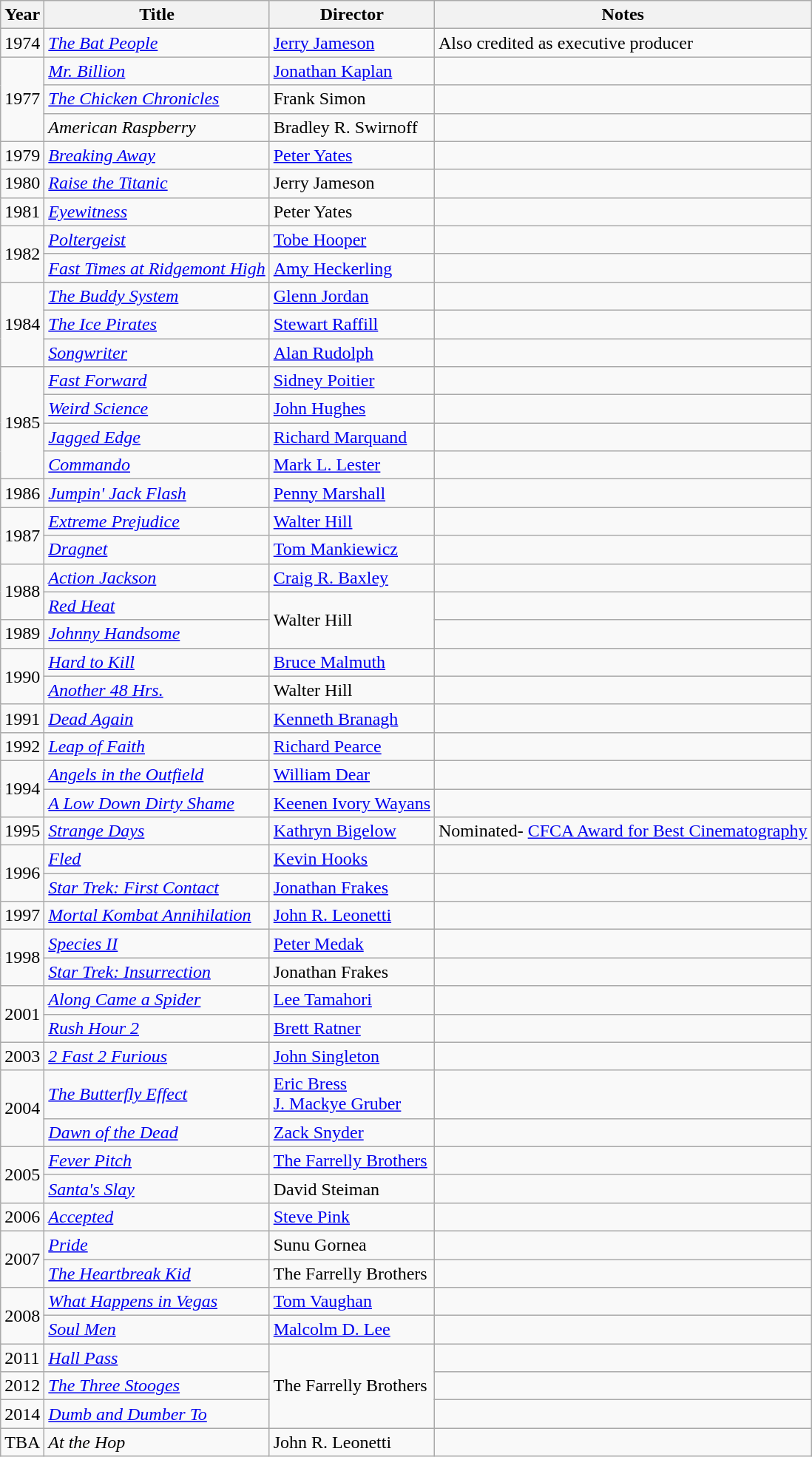<table class="wikitable">
<tr>
<th>Year</th>
<th>Title</th>
<th>Director</th>
<th>Notes</th>
</tr>
<tr>
<td>1974</td>
<td><em><a href='#'>The Bat People</a></em></td>
<td><a href='#'>Jerry Jameson</a></td>
<td>Also credited as executive producer</td>
</tr>
<tr>
<td rowspan=3>1977</td>
<td><em><a href='#'>Mr. Billion</a></em></td>
<td><a href='#'>Jonathan Kaplan</a></td>
<td></td>
</tr>
<tr>
<td><em><a href='#'>The Chicken Chronicles</a></em></td>
<td>Frank Simon</td>
<td></td>
</tr>
<tr>
<td><em>American Raspberry</em></td>
<td>Bradley R. Swirnoff</td>
<td></td>
</tr>
<tr>
<td>1979</td>
<td><em><a href='#'>Breaking Away</a></em></td>
<td><a href='#'>Peter Yates</a></td>
<td></td>
</tr>
<tr>
<td>1980</td>
<td><em><a href='#'>Raise the Titanic</a></em></td>
<td>Jerry Jameson</td>
<td></td>
</tr>
<tr>
<td>1981</td>
<td><em><a href='#'>Eyewitness</a></em></td>
<td>Peter Yates</td>
<td></td>
</tr>
<tr>
<td rowspan=2>1982</td>
<td><em><a href='#'>Poltergeist</a></em></td>
<td><a href='#'>Tobe Hooper</a></td>
<td></td>
</tr>
<tr>
<td><em><a href='#'>Fast Times at Ridgemont High</a></em></td>
<td><a href='#'>Amy Heckerling</a></td>
<td></td>
</tr>
<tr>
<td rowspan=3>1984</td>
<td><em><a href='#'>The Buddy System</a></em></td>
<td><a href='#'>Glenn Jordan</a></td>
<td></td>
</tr>
<tr>
<td><em><a href='#'>The Ice Pirates</a></em></td>
<td><a href='#'>Stewart Raffill</a></td>
<td></td>
</tr>
<tr>
<td><em><a href='#'>Songwriter</a></em></td>
<td><a href='#'>Alan Rudolph</a></td>
<td></td>
</tr>
<tr>
<td rowspan=4>1985</td>
<td><em><a href='#'>Fast Forward</a></em></td>
<td><a href='#'>Sidney Poitier</a></td>
<td></td>
</tr>
<tr>
<td><em><a href='#'>Weird Science</a></em></td>
<td><a href='#'>John Hughes</a></td>
<td></td>
</tr>
<tr>
<td><em><a href='#'>Jagged Edge</a></em></td>
<td><a href='#'>Richard Marquand</a></td>
<td></td>
</tr>
<tr>
<td><em><a href='#'>Commando</a></em></td>
<td><a href='#'>Mark L. Lester</a></td>
<td></td>
</tr>
<tr>
<td>1986</td>
<td><em><a href='#'>Jumpin' Jack Flash</a></em></td>
<td><a href='#'>Penny Marshall</a></td>
<td></td>
</tr>
<tr>
<td rowspan=2>1987</td>
<td><em><a href='#'>Extreme Prejudice</a></em></td>
<td><a href='#'>Walter Hill</a></td>
<td></td>
</tr>
<tr>
<td><em><a href='#'>Dragnet</a></em></td>
<td><a href='#'>Tom Mankiewicz</a></td>
<td></td>
</tr>
<tr>
<td rowspan=2>1988</td>
<td><em><a href='#'>Action Jackson</a></em></td>
<td><a href='#'>Craig R. Baxley</a></td>
<td></td>
</tr>
<tr>
<td><em><a href='#'>Red Heat</a></em></td>
<td rowspan=2>Walter Hill</td>
<td></td>
</tr>
<tr>
<td>1989</td>
<td><em><a href='#'>Johnny Handsome</a></em></td>
<td></td>
</tr>
<tr>
<td rowspan=2>1990</td>
<td><em><a href='#'>Hard to Kill</a></em></td>
<td><a href='#'>Bruce Malmuth</a></td>
<td></td>
</tr>
<tr>
<td><em><a href='#'>Another 48 Hrs.</a></em></td>
<td>Walter Hill</td>
<td></td>
</tr>
<tr>
<td>1991</td>
<td><em><a href='#'>Dead Again</a></em></td>
<td><a href='#'>Kenneth Branagh</a></td>
<td></td>
</tr>
<tr>
<td>1992</td>
<td><em><a href='#'>Leap of Faith</a></em></td>
<td><a href='#'>Richard Pearce</a></td>
<td></td>
</tr>
<tr>
<td rowspan=2>1994</td>
<td><em><a href='#'>Angels in the Outfield</a></em></td>
<td><a href='#'>William Dear</a></td>
<td></td>
</tr>
<tr>
<td><em><a href='#'>A Low Down Dirty Shame</a></em></td>
<td><a href='#'>Keenen Ivory Wayans</a></td>
<td></td>
</tr>
<tr>
<td>1995</td>
<td><em><a href='#'>Strange Days</a></em></td>
<td><a href='#'>Kathryn Bigelow</a></td>
<td>Nominated- <a href='#'>CFCA Award for Best Cinematography</a></td>
</tr>
<tr>
<td rowspan=2>1996</td>
<td><em><a href='#'>Fled</a></em></td>
<td><a href='#'>Kevin Hooks</a></td>
<td></td>
</tr>
<tr>
<td><em><a href='#'>Star Trek: First Contact</a></em></td>
<td><a href='#'>Jonathan Frakes</a></td>
<td></td>
</tr>
<tr>
<td>1997</td>
<td><em><a href='#'>Mortal Kombat Annihilation</a></em></td>
<td><a href='#'>John R. Leonetti</a></td>
<td></td>
</tr>
<tr>
<td rowspan=2>1998</td>
<td><em><a href='#'>Species II</a></em></td>
<td><a href='#'>Peter Medak</a></td>
<td></td>
</tr>
<tr>
<td><em><a href='#'>Star Trek: Insurrection</a></em></td>
<td>Jonathan Frakes</td>
<td></td>
</tr>
<tr>
<td rowspan=2>2001</td>
<td><em><a href='#'>Along Came a Spider</a></em></td>
<td><a href='#'>Lee Tamahori</a></td>
<td></td>
</tr>
<tr>
<td><em><a href='#'>Rush Hour 2</a></em></td>
<td><a href='#'>Brett Ratner</a></td>
<td></td>
</tr>
<tr>
<td>2003</td>
<td><em><a href='#'>2 Fast 2 Furious</a></em></td>
<td><a href='#'>John Singleton</a></td>
<td></td>
</tr>
<tr>
<td rowspan=2>2004</td>
<td><em><a href='#'>The Butterfly Effect</a></em></td>
<td><a href='#'>Eric Bress</a><br><a href='#'>J. Mackye Gruber</a></td>
<td></td>
</tr>
<tr>
<td><em><a href='#'>Dawn of the Dead</a></em></td>
<td><a href='#'>Zack Snyder</a></td>
<td></td>
</tr>
<tr>
<td rowspan=2>2005</td>
<td><em><a href='#'>Fever Pitch</a></em></td>
<td><a href='#'>The Farrelly Brothers</a></td>
<td></td>
</tr>
<tr>
<td><em><a href='#'>Santa's Slay</a></em></td>
<td>David Steiman</td>
<td></td>
</tr>
<tr>
<td>2006</td>
<td><em><a href='#'>Accepted</a></em></td>
<td><a href='#'>Steve Pink</a></td>
<td></td>
</tr>
<tr>
<td rowspan=2>2007</td>
<td><em><a href='#'>Pride</a></em></td>
<td>Sunu Gornea</td>
<td></td>
</tr>
<tr>
<td><em><a href='#'>The Heartbreak Kid</a></em></td>
<td>The Farrelly Brothers</td>
<td></td>
</tr>
<tr>
<td rowspan=2>2008</td>
<td><em><a href='#'>What Happens in Vegas</a></em></td>
<td><a href='#'>Tom Vaughan</a></td>
<td></td>
</tr>
<tr>
<td><em><a href='#'>Soul Men</a></em></td>
<td><a href='#'>Malcolm D. Lee</a></td>
<td></td>
</tr>
<tr>
<td>2011</td>
<td><em><a href='#'>Hall Pass</a></em></td>
<td rowspan=3>The Farrelly Brothers</td>
<td></td>
</tr>
<tr>
<td>2012</td>
<td><em><a href='#'>The Three Stooges</a></em></td>
<td></td>
</tr>
<tr>
<td>2014</td>
<td><em><a href='#'>Dumb and Dumber To</a></em></td>
<td></td>
</tr>
<tr>
<td>TBA</td>
<td><em>At the Hop</em></td>
<td>John R. Leonetti</td>
<td></td>
</tr>
</table>
